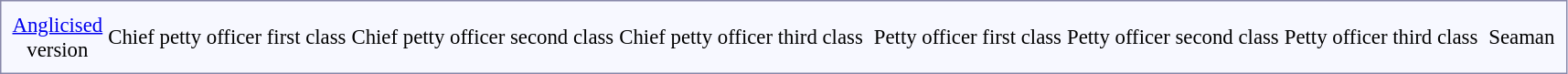<table style="border:1px solid #8888aa; background-color:#f7f8ff; padding:5px; font-size:95%; margin: 0px 12px 12px 0px;">
<tr style="text-align:center;">
<td><a href='#'>Anglicised</a><br>version</td>
<td colspan=6>Chief petty officer first class</td>
<td colspan=2>Chief petty officer second class</td>
<td colspan=2>Chief petty officer third class</td>
<td colspan=6></td>
<td colspan=6>Petty officer first class</td>
<td colspan=4>Petty officer second class</td>
<td colspan=2>Petty officer third class</td>
<td colspan=6></td>
<td colspan=2>Seaman</td>
</tr>
</table>
